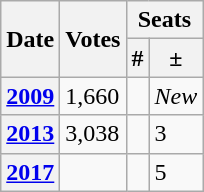<table class="wikitable">
<tr>
<th rowspan="2">Date</th>
<th rowspan="2">Votes</th>
<th colspan="2">Seats</th>
</tr>
<tr>
<th>#</th>
<th>±</th>
</tr>
<tr>
<th><a href='#'>2009</a></th>
<td>1,660</td>
<td></td>
<td><em>New</em></td>
</tr>
<tr>
<th><a href='#'>2013</a></th>
<td>3,038</td>
<td></td>
<td> 3</td>
</tr>
<tr>
<th><a href='#'>2017</a></th>
<td></td>
<td></td>
<td> 5</td>
</tr>
</table>
